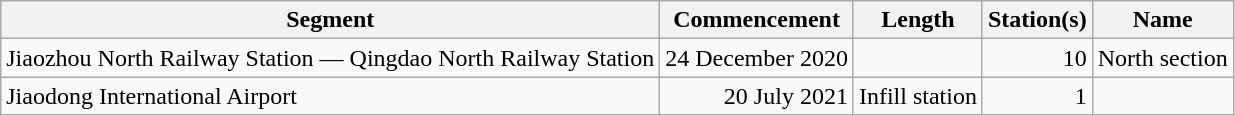<table class="wikitable" style="border-collapse: collapse; text-align: right;">
<tr>
<th>Segment</th>
<th>Commencement</th>
<th>Length</th>
<th>Station(s)</th>
<th>Name</th>
</tr>
<tr>
<td style="text-align: left;">Jiaozhou North Railway Station — Qingdao North Railway Station</td>
<td>24 December 2020</td>
<td></td>
<td>10</td>
<td style="text-align: left;">North section</td>
</tr>
<tr>
<td style="text-align: left;">Jiaodong International Airport</td>
<td>20 July 2021</td>
<td>Infill station</td>
<td>1</td>
<td style="text-align: left;"></td>
</tr>
</table>
